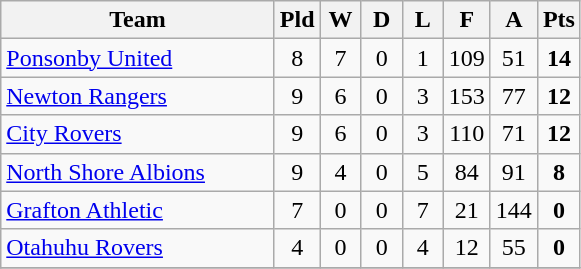<table class="wikitable" style="text-align:center;">
<tr>
<th width=175>Team</th>
<th width=20 abbr="Played">Pld</th>
<th width=20 abbr="Won">W</th>
<th width=20 abbr="Drawn">D</th>
<th width=20 abbr="Lost">L</th>
<th width=20 abbr="For">F</th>
<th width=20 abbr="Against">A</th>
<th width=20 abbr="Points">Pts</th>
</tr>
<tr>
<td style="text-align:left;"><a href='#'>Ponsonby United</a></td>
<td>8</td>
<td>7</td>
<td>0</td>
<td>1</td>
<td>109</td>
<td>51</td>
<td><strong>14</strong></td>
</tr>
<tr>
<td style="text-align:left;"><a href='#'>Newton Rangers</a></td>
<td>9</td>
<td>6</td>
<td>0</td>
<td>3</td>
<td>153</td>
<td>77</td>
<td><strong>12</strong></td>
</tr>
<tr>
<td style="text-align:left;"><a href='#'>City Rovers</a></td>
<td>9</td>
<td>6</td>
<td>0</td>
<td>3</td>
<td>110</td>
<td>71</td>
<td><strong>12</strong></td>
</tr>
<tr>
<td style="text-align:left;"><a href='#'>North Shore Albions</a></td>
<td>9</td>
<td>4</td>
<td>0</td>
<td>5</td>
<td>84</td>
<td>91</td>
<td><strong>8</strong></td>
</tr>
<tr>
<td style="text-align:left;"><a href='#'>Grafton Athletic</a></td>
<td>7</td>
<td>0</td>
<td>0</td>
<td>7</td>
<td>21</td>
<td>144</td>
<td><strong>0</strong></td>
</tr>
<tr>
<td style="text-align:left;"><a href='#'>Otahuhu Rovers</a></td>
<td>4</td>
<td>0</td>
<td>0</td>
<td>4</td>
<td>12</td>
<td>55</td>
<td><strong>0</strong></td>
</tr>
<tr>
</tr>
</table>
